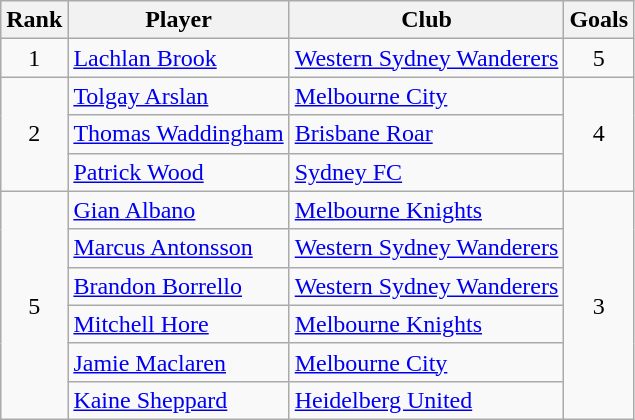<table class="wikitable" style="text-align:center">
<tr>
<th>Rank</th>
<th>Player</th>
<th>Club</th>
<th>Goals</th>
</tr>
<tr>
<td>1</td>
<td align=left> <a href='#'>Lachlan Brook</a></td>
<td align=left><a href='#'>Western Sydney Wanderers</a></td>
<td>5</td>
</tr>
<tr>
<td rowspan=3>2</td>
<td align=left> <a href='#'>Tolgay Arslan</a></td>
<td align=left><a href='#'>Melbourne City</a></td>
<td rowspan=3>4</td>
</tr>
<tr>
<td align=left> <a href='#'>Thomas Waddingham</a></td>
<td align=left><a href='#'>Brisbane Roar</a></td>
</tr>
<tr>
<td align=left> <a href='#'>Patrick Wood</a></td>
<td align=left><a href='#'>Sydney FC</a></td>
</tr>
<tr>
<td rowspan=6>5</td>
<td align=left> <a href='#'>Gian Albano</a></td>
<td align=left><a href='#'>Melbourne Knights</a></td>
<td rowspan=6>3</td>
</tr>
<tr>
<td align=left> <a href='#'>Marcus Antonsson</a></td>
<td align=left><a href='#'>Western Sydney Wanderers</a></td>
</tr>
<tr>
<td align=left> <a href='#'>Brandon Borrello</a></td>
<td align=left><a href='#'>Western Sydney Wanderers</a></td>
</tr>
<tr>
<td align=left> <a href='#'>Mitchell Hore</a></td>
<td align=left><a href='#'>Melbourne Knights</a></td>
</tr>
<tr>
<td align=left> <a href='#'>Jamie Maclaren</a></td>
<td align=left><a href='#'>Melbourne City</a></td>
</tr>
<tr>
<td align=left> <a href='#'>Kaine Sheppard</a></td>
<td align=left><a href='#'>Heidelberg United</a></td>
</tr>
</table>
